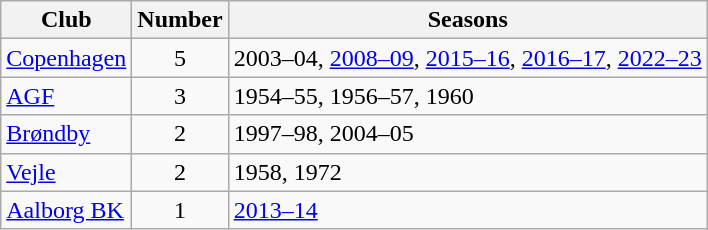<table class="wikitable sortable">
<tr>
<th>Club</th>
<th>Number</th>
<th>Seasons</th>
</tr>
<tr>
<td><a href='#'>Copenhagen</a></td>
<td style="text-align:center">5</td>
<td>2003–04, <a href='#'>2008–09</a>, <a href='#'>2015–16</a>, <a href='#'>2016–17</a>, <a href='#'>2022–23</a></td>
</tr>
<tr>
<td><a href='#'>AGF</a></td>
<td style="text-align:center">3</td>
<td>1954–55, 1956–57, 1960</td>
</tr>
<tr>
<td><a href='#'>Brøndby</a></td>
<td style="text-align:center">2</td>
<td>1997–98, 2004–05</td>
</tr>
<tr>
<td><a href='#'>Vejle</a></td>
<td style="text-align:center">2</td>
<td>1958, 1972</td>
</tr>
<tr>
<td><a href='#'>Aalborg BK</a></td>
<td style="text-align:center">1</td>
<td><a href='#'>2013–14</a></td>
</tr>
</table>
